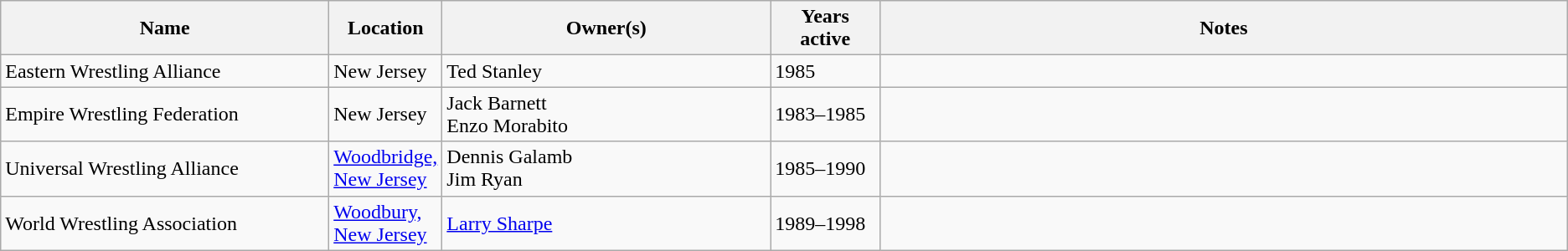<table class=wikitable>
<tr>
<th width="21%">Name</th>
<th width="7%">Location</th>
<th width="21%">Owner(s)</th>
<th width="7%">Years active</th>
<th width="55%">Notes</th>
</tr>
<tr valign="top">
<td>Eastern Wrestling Alliance</td>
<td>New Jersey</td>
<td>Ted Stanley</td>
<td>1985</td>
<td></td>
</tr>
<tr>
<td>Empire Wrestling Federation</td>
<td>New Jersey</td>
<td>Jack Barnett<br>Enzo Morabito</td>
<td>1983–1985</td>
<td></td>
</tr>
<tr>
<td>Universal Wrestling Alliance</td>
<td><a href='#'>Woodbridge, New Jersey</a></td>
<td>Dennis Galamb<br>Jim Ryan</td>
<td>1985–1990</td>
<td></td>
</tr>
<tr>
<td>World Wrestling Association</td>
<td><a href='#'>Woodbury, New Jersey</a></td>
<td><a href='#'>Larry Sharpe</a></td>
<td>1989–1998</td>
<td></td>
</tr>
</table>
